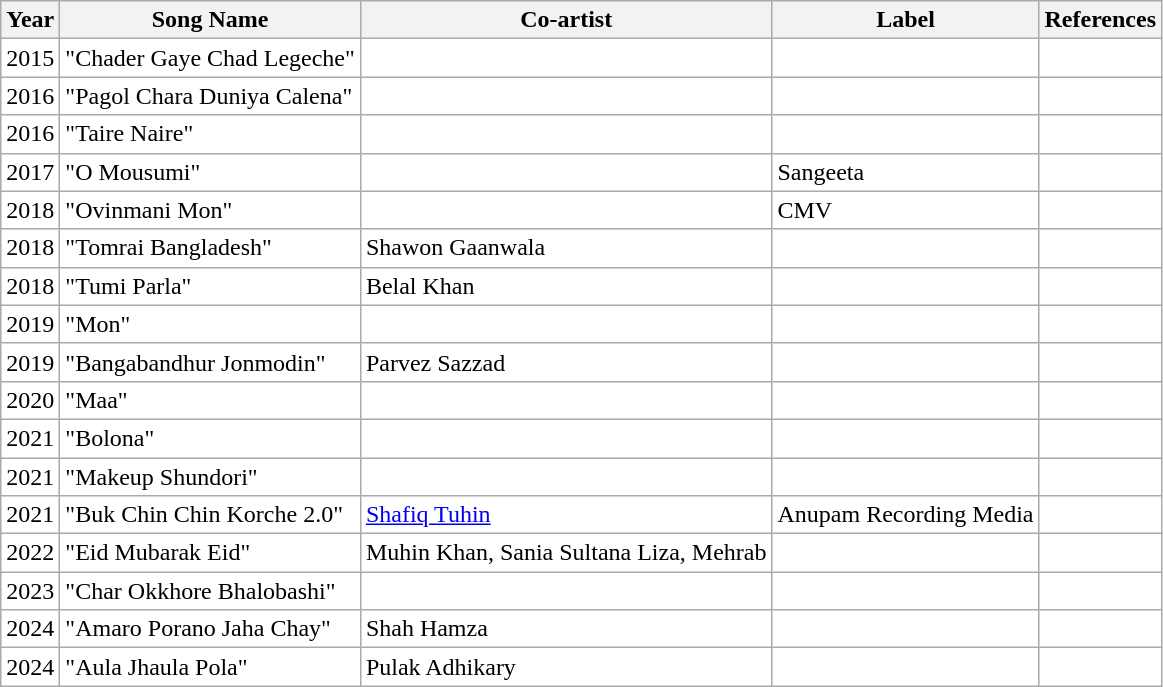<table class="wikitable" style="border: none; background: none;">
<tr>
<th scope="col">Year</th>
<th scope="col">Song Name</th>
<th scope="col">Co-artist</th>
<th scope="col">Label</th>
<th scope="col">References</th>
</tr>
<tr>
<td>2015</td>
<td>"Chader Gaye Chad Legeche"</td>
<td></td>
<td></td>
<td></td>
</tr>
<tr>
<td>2016</td>
<td>"Pagol Chara Duniya Calena"</td>
<td></td>
<td></td>
<td></td>
</tr>
<tr>
<td>2016</td>
<td>"Taire Naire"</td>
<td></td>
<td></td>
<td></td>
</tr>
<tr>
<td>2017</td>
<td>"O Mousumi"</td>
<td></td>
<td>Sangeeta</td>
<td></td>
</tr>
<tr>
<td>2018</td>
<td>"Ovinmani Mon"</td>
<td></td>
<td>CMV</td>
<td></td>
</tr>
<tr>
<td>2018</td>
<td>"Tomrai Bangladesh"</td>
<td>Shawon Gaanwala</td>
<td></td>
<td></td>
</tr>
<tr>
<td>2018</td>
<td>"Tumi Parla"</td>
<td>Belal Khan</td>
<td></td>
<td></td>
</tr>
<tr>
<td>2019</td>
<td>"Mon"</td>
<td></td>
<td></td>
<td></td>
</tr>
<tr>
<td>2019</td>
<td>"Bangabandhur Jonmodin"</td>
<td>Parvez Sazzad</td>
<td></td>
<td></td>
</tr>
<tr>
<td>2020</td>
<td>"Maa"</td>
<td></td>
<td></td>
<td></td>
</tr>
<tr>
<td>2021</td>
<td>"Bolona"</td>
<td></td>
<td></td>
<td></td>
</tr>
<tr>
<td>2021</td>
<td>"Makeup Shundori"</td>
<td></td>
<td></td>
<td></td>
</tr>
<tr>
<td>2021</td>
<td>"Buk Chin Chin Korche 2.0"</td>
<td><a href='#'>Shafiq Tuhin</a></td>
<td>Anupam Recording Media</td>
<td></td>
</tr>
<tr>
<td>2022</td>
<td>"Eid Mubarak Eid"</td>
<td>Muhin Khan, Sania Sultana Liza, Mehrab</td>
<td></td>
<td></td>
</tr>
<tr>
<td>2023</td>
<td>"Char Okkhore Bhalobashi"</td>
<td></td>
<td></td>
<td></td>
</tr>
<tr>
<td>2024</td>
<td>"Amaro Porano Jaha Chay"</td>
<td>Shah Hamza</td>
<td></td>
<td></td>
</tr>
<tr>
<td>2024</td>
<td>"Aula Jhaula Pola"<em></td>
<td>Pulak Adhikary</td>
<td></td>
<td></td>
</tr>
</table>
